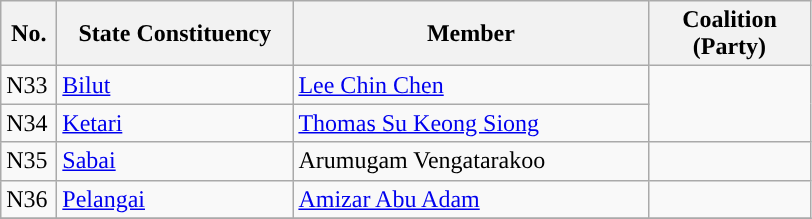<table class="wikitable">
<tr>
<th width="30">No.</th>
<th width="150">State Constituency</th>
<th width="230">Member</th>
<th width="100">Coalition (Party)</th>
</tr>
<tr>
<td>N33</td>
<td><a href='#'>Bilut</a></td>
<td><a href='#'>Lee Chin Chen</a></td>
<td rowspan="2"></td>
</tr>
<tr>
<td>N34</td>
<td><a href='#'>Ketari</a></td>
<td><a href='#'>Thomas Su Keong Siong</a></td>
</tr>
<tr>
<td>N35</td>
<td><a href='#'>Sabai</a></td>
<td>Arumugam Vengatarakoo</td>
<td></td>
</tr>
<tr>
<td>N36</td>
<td><a href='#'>Pelangai</a></td>
<td><a href='#'>Amizar Abu Adam</a></td>
<td></td>
</tr>
<tr>
</tr>
</table>
